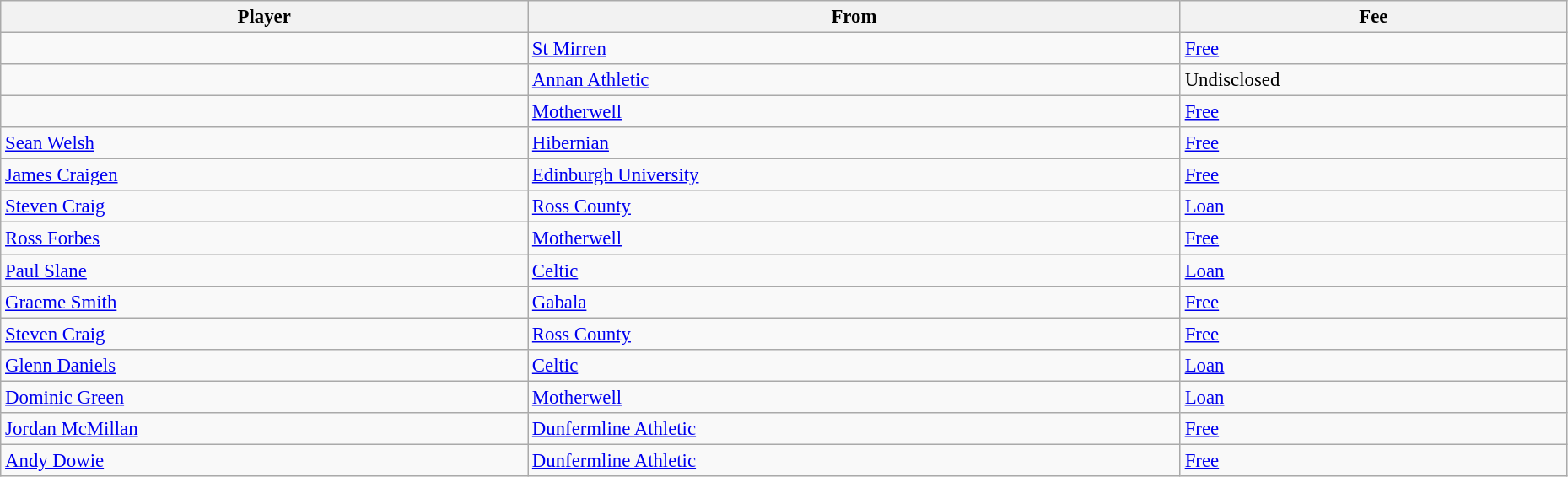<table class="wikitable" style="text-align:center; font-size:95%;width:98%; text-align:left">
<tr>
<th>Player</th>
<th>From</th>
<th>Fee</th>
</tr>
<tr>
<td> </td>
<td> <a href='#'>St Mirren</a></td>
<td><a href='#'>Free</a></td>
</tr>
<tr>
<td> </td>
<td> <a href='#'>Annan Athletic</a></td>
<td>Undisclosed</td>
</tr>
<tr>
<td> </td>
<td> <a href='#'>Motherwell</a></td>
<td><a href='#'>Free</a></td>
</tr>
<tr>
<td> <a href='#'>Sean Welsh</a></td>
<td> <a href='#'>Hibernian</a></td>
<td><a href='#'>Free</a></td>
</tr>
<tr>
<td> <a href='#'>James Craigen</a></td>
<td> <a href='#'>Edinburgh University</a></td>
<td><a href='#'>Free</a></td>
</tr>
<tr>
<td> <a href='#'>Steven Craig</a></td>
<td> <a href='#'>Ross County</a></td>
<td><a href='#'>Loan</a></td>
</tr>
<tr>
<td> <a href='#'>Ross Forbes</a></td>
<td> <a href='#'>Motherwell</a></td>
<td><a href='#'>Free</a></td>
</tr>
<tr>
<td> <a href='#'>Paul Slane</a></td>
<td> <a href='#'>Celtic</a></td>
<td><a href='#'>Loan</a></td>
</tr>
<tr>
<td> <a href='#'>Graeme Smith</a></td>
<td> <a href='#'>Gabala</a></td>
<td><a href='#'>Free</a></td>
</tr>
<tr>
<td> <a href='#'>Steven Craig</a></td>
<td> <a href='#'>Ross County</a></td>
<td><a href='#'>Free</a></td>
</tr>
<tr>
<td> <a href='#'>Glenn Daniels</a></td>
<td> <a href='#'>Celtic</a></td>
<td><a href='#'>Loan</a></td>
</tr>
<tr>
<td> <a href='#'>Dominic Green</a></td>
<td> <a href='#'>Motherwell</a></td>
<td><a href='#'>Loan</a></td>
</tr>
<tr>
<td> <a href='#'>Jordan McMillan</a></td>
<td> <a href='#'>Dunfermline Athletic</a></td>
<td><a href='#'>Free</a></td>
</tr>
<tr>
<td> <a href='#'>Andy Dowie</a></td>
<td> <a href='#'>Dunfermline Athletic</a></td>
<td><a href='#'>Free</a></td>
</tr>
</table>
